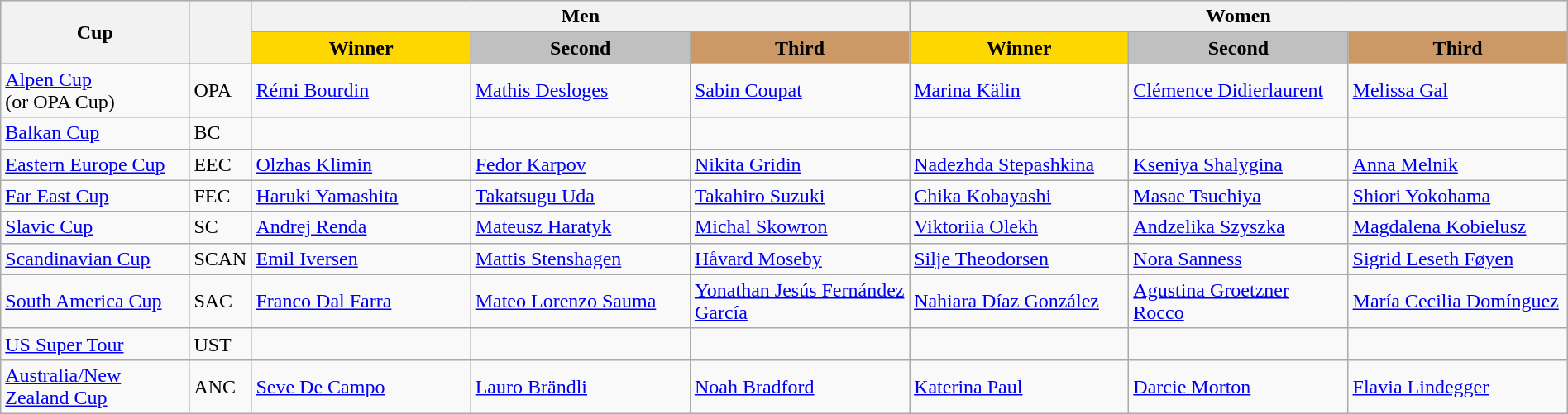<table class="wikitable" style=" width:100%">
<tr bgcolor="#CADAFA">
<th class="hintergrundfarbe6" rowspan=2>Cup</th>
<th class="hintergrundfarbe6" rowspan=2></th>
<th class="hintergrundfarbe6" colspan=3>Men</th>
<th class="hintergrundfarbe6" colspan=3>Women</th>
</tr>
<tr>
<th style="width:14%; background:gold;">Winner</th>
<th style="width:14%; background:silver;">Second</th>
<th style="width:14%; background:#CC9966;">Third</th>
<th style="width:14%; background:gold;">Winner</th>
<th style="width:14%; background:silver;">Second</th>
<th style="width:14%; background:#CC9966;">Third</th>
</tr>
<tr>
<td><a href='#'>Alpen Cup</a><br>(or OPA Cup)</td>
<td>OPA</td>
<td> <a href='#'>Rémi Bourdin</a></td>
<td> <a href='#'>Mathis Desloges</a></td>
<td> <a href='#'>Sabin Coupat</a></td>
<td> <a href='#'>Marina Kälin</a></td>
<td> <a href='#'>Clémence Didierlaurent</a></td>
<td> <a href='#'>Melissa Gal</a></td>
</tr>
<tr>
<td><a href='#'>Balkan Cup</a></td>
<td>BC</td>
<td></td>
<td></td>
<td></td>
<td></td>
<td></td>
<td></td>
</tr>
<tr>
<td><a href='#'>Eastern Europe Cup</a></td>
<td>EEC</td>
<td> <a href='#'>Olzhas Klimin</a></td>
<td> <a href='#'>Fedor Karpov</a></td>
<td> <a href='#'>Nikita Gridin</a></td>
<td> <a href='#'>Nadezhda Stepashkina</a></td>
<td> <a href='#'>Kseniya Shalygina</a></td>
<td> <a href='#'>Anna Melnik</a></td>
</tr>
<tr>
<td><a href='#'>Far East Cup</a></td>
<td>FEC</td>
<td> <a href='#'>Haruki Yamashita</a></td>
<td> <a href='#'>Takatsugu Uda</a></td>
<td> <a href='#'>Takahiro Suzuki</a></td>
<td> <a href='#'>Chika Kobayashi</a></td>
<td> <a href='#'>Masae Tsuchiya</a></td>
<td> <a href='#'>Shiori Yokohama</a></td>
</tr>
<tr>
<td><a href='#'>Slavic Cup</a></td>
<td>SC</td>
<td> <a href='#'>Andrej Renda</a></td>
<td> <a href='#'>Mateusz Haratyk</a></td>
<td> <a href='#'>Michal Skowron</a></td>
<td> <a href='#'>Viktoriia Olekh</a></td>
<td> <a href='#'>Andzelika Szyszka</a></td>
<td> <a href='#'>Magdalena Kobielusz</a></td>
</tr>
<tr>
<td><a href='#'>Scandinavian Cup</a></td>
<td>SCAN</td>
<td> <a href='#'>Emil Iversen</a></td>
<td> <a href='#'>Mattis Stenshagen</a></td>
<td> <a href='#'>Håvard Moseby</a></td>
<td> <a href='#'>Silje Theodorsen</a></td>
<td> <a href='#'>Nora Sanness</a></td>
<td> <a href='#'>Sigrid Leseth Føyen</a></td>
</tr>
<tr>
<td><a href='#'>South America Cup</a></td>
<td>SAC</td>
<td> <a href='#'>Franco Dal Farra</a></td>
<td> <a href='#'>Mateo Lorenzo Sauma</a></td>
<td> <a href='#'>Yonathan Jesús Fernández García</a></td>
<td> <a href='#'>Nahiara Díaz González</a></td>
<td> <a href='#'>Agustina Groetzner Rocco</a></td>
<td> <a href='#'>María Cecilia Domínguez</a></td>
</tr>
<tr>
<td><a href='#'>US Super Tour</a></td>
<td>UST</td>
<td></td>
<td></td>
<td></td>
<td></td>
<td></td>
<td></td>
</tr>
<tr>
<td><a href='#'>Australia/New Zealand Cup</a></td>
<td>ANC</td>
<td> <a href='#'>Seve De Campo</a></td>
<td> <a href='#'>Lauro Brändli</a></td>
<td> <a href='#'>Noah Bradford</a></td>
<td> <a href='#'>Katerina Paul</a></td>
<td> <a href='#'>Darcie Morton</a></td>
<td> <a href='#'>Flavia Lindegger</a></td>
</tr>
</table>
